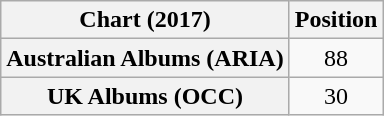<table class="wikitable sortable plainrowheaders" style="text-align:center">
<tr>
<th scope="col">Chart (2017)</th>
<th scope="col">Position</th>
</tr>
<tr>
<th scope="row">Australian Albums (ARIA)</th>
<td>88</td>
</tr>
<tr>
<th scope="row">UK Albums (OCC)</th>
<td>30</td>
</tr>
</table>
